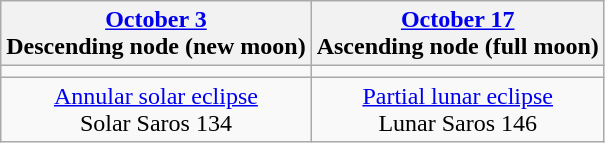<table class="wikitable">
<tr>
<th><a href='#'>October 3</a><br>Descending node (new moon)<br></th>
<th><a href='#'>October 17</a><br>Ascending node (full moon)<br></th>
</tr>
<tr>
<td></td>
<td></td>
</tr>
<tr align=center>
<td><a href='#'>Annular solar eclipse</a><br>Solar Saros 134</td>
<td><a href='#'>Partial lunar eclipse</a><br>Lunar Saros 146</td>
</tr>
</table>
